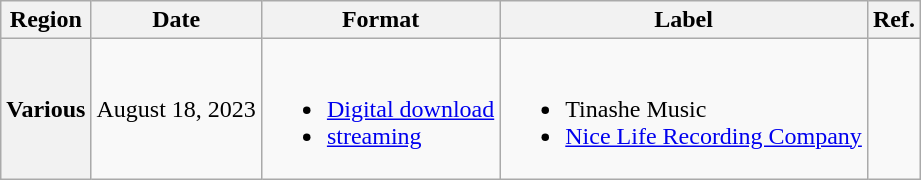<table class="wikitable plainrowheaders">
<tr>
<th>Region</th>
<th>Date</th>
<th>Format</th>
<th>Label</th>
<th>Ref.</th>
</tr>
<tr>
<th scope="row">Various</th>
<td>August 18, 2023</td>
<td><br><ul><li><a href='#'>Digital download</a></li><li><a href='#'>streaming</a></li></ul></td>
<td><br><ul><li>Tinashe Music</li><li><a href='#'>Nice Life Recording Company</a></li></ul></td>
<td></td>
</tr>
</table>
